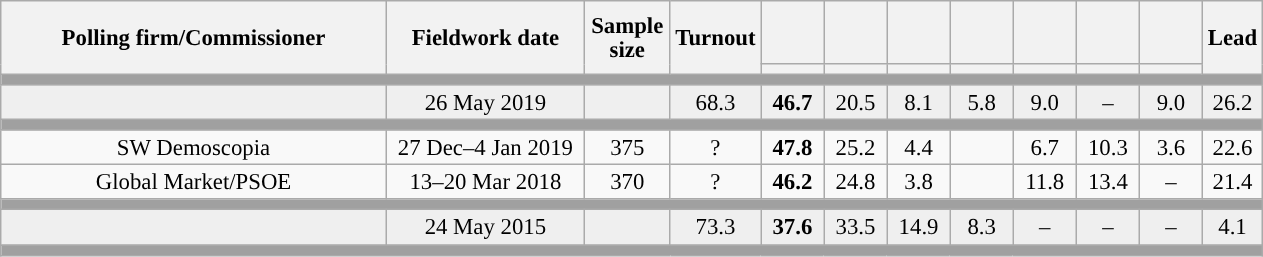<table class="wikitable collapsible collapsed" style="text-align:center; font-size:95%; line-height:16px;">
<tr style="height:42px;">
<th style="width:250px;" rowspan="2">Polling firm/Commissioner</th>
<th style="width:125px;" rowspan="2">Fieldwork date</th>
<th style="width:50px;" rowspan="2">Sample size</th>
<th style="width:45px;" rowspan="2">Turnout</th>
<th style="width:35px;"></th>
<th style="width:35px;"></th>
<th style="width:35px;"></th>
<th style="width:35px;"></th>
<th style="width:35px;"></th>
<th style="width:35px;"></th>
<th style="width:35px;"></th>
<th style="width:30px;" rowspan="2">Lead</th>
</tr>
<tr>
<th style="color:inherit;background:"></th>
<th style="color:inherit;background:"></th>
<th style="color:inherit;background:"></th>
<th style="color:inherit;background:"></th>
<th style="color:inherit;background:"></th>
<th style="color:inherit;background:"></th>
<th style="color:inherit;background:"></th>
</tr>
<tr>
<td colspan="12" style="background:#A0A0A0"></td>
</tr>
<tr style="background:#EFEFEF;">
<td><strong></strong></td>
<td>26 May 2019</td>
<td></td>
<td>68.3</td>
<td><strong>46.7</strong><br></td>
<td>20.5<br></td>
<td>8.1<br></td>
<td>5.8<br></td>
<td>9.0<br></td>
<td>–</td>
<td>9.0<br></td>
<td style="background:">26.2</td>
</tr>
<tr>
<td colspan="12" style="background:#A0A0A0"></td>
</tr>
<tr>
<td>SW Demoscopia</td>
<td>27 Dec–4 Jan 2019</td>
<td>375</td>
<td>?</td>
<td><strong>47.8</strong><br></td>
<td>25.2<br></td>
<td>4.4<br></td>
<td></td>
<td>6.7<br></td>
<td>10.3<br></td>
<td>3.6<br></td>
<td style="background:">22.6</td>
</tr>
<tr>
<td>Global Market/PSOE</td>
<td>13–20 Mar 2018</td>
<td>370</td>
<td>?</td>
<td><strong>46.2</strong><br></td>
<td>24.8<br></td>
<td>3.8<br></td>
<td></td>
<td>11.8<br></td>
<td>13.4<br></td>
<td>–</td>
<td style="background:">21.4</td>
</tr>
<tr>
<td colspan="12" style="background:#A0A0A0"></td>
</tr>
<tr style="background:#EFEFEF;">
<td><strong></strong></td>
<td>24 May 2015</td>
<td></td>
<td>73.3</td>
<td><strong>37.6</strong><br></td>
<td>33.5<br></td>
<td>14.9<br></td>
<td>8.3<br></td>
<td>–</td>
<td>–</td>
<td>–</td>
<td style="background:">4.1</td>
</tr>
<tr>
<td colspan="12" style="background:#A0A0A0"></td>
</tr>
</table>
